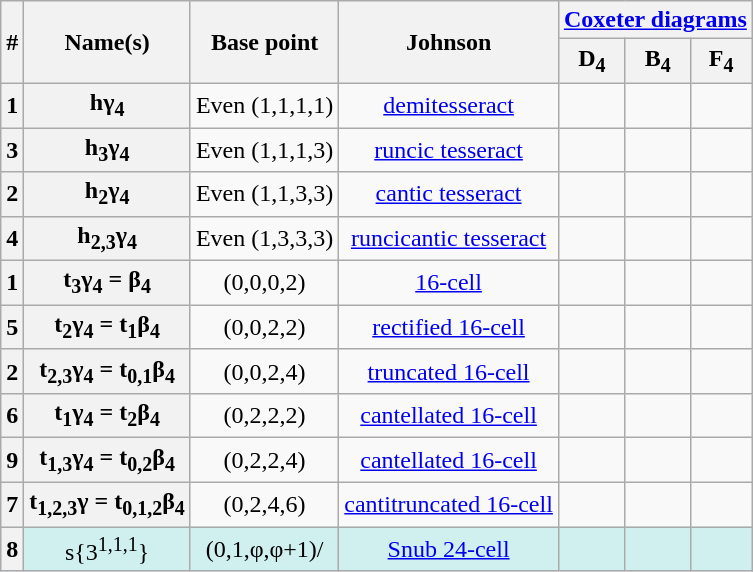<table class="wikitable">
<tr>
<th rowspan=2>#</th>
<th rowspan=2>Name(s)</th>
<th rowspan=2>Base point</th>
<th rowspan=2>Johnson</th>
<th colspan=3><a href='#'>Coxeter diagrams</a></th>
</tr>
<tr>
<th>D<sub>4</sub></th>
<th>B<sub>4</sub></th>
<th>F<sub>4</sub></th>
</tr>
<tr align=center>
<th>1</th>
<th>hγ<sub>4</sub></th>
<td>Even (1,1,1,1)</td>
<td><a href='#'>demitesseract</a></td>
<td></td>
<td></td>
<td></td>
</tr>
<tr align=center>
<th>3</th>
<th>h<sub>3</sub>γ<sub>4</sub></th>
<td>Even (1,1,1,3)</td>
<td><a href='#'>runcic tesseract</a></td>
<td></td>
<td></td>
<td></td>
</tr>
<tr align=center>
<th>2</th>
<th>h<sub>2</sub>γ<sub>4</sub></th>
<td>Even (1,1,3,3)</td>
<td><a href='#'>cantic tesseract</a></td>
<td></td>
<td></td>
<td></td>
</tr>
<tr align=center>
<th>4</th>
<th>h<sub>2,3</sub>γ<sub>4</sub></th>
<td>Even (1,3,3,3)</td>
<td><a href='#'>runcicantic tesseract</a></td>
<td></td>
<td></td>
<td></td>
</tr>
<tr align=center>
<th>1</th>
<th>t<sub>3</sub>γ<sub>4</sub> = β<sub>4</sub></th>
<td>(0,0,0,2)</td>
<td><a href='#'>16-cell</a></td>
<td></td>
<td></td>
<td></td>
</tr>
<tr align=center>
<th>5</th>
<th>t<sub>2</sub>γ<sub>4</sub> = t<sub>1</sub>β<sub>4</sub></th>
<td>(0,0,2,2)</td>
<td><a href='#'>rectified 16-cell</a></td>
<td></td>
<td></td>
<td></td>
</tr>
<tr align=center>
<th>2</th>
<th>t<sub>2,3</sub>γ<sub>4</sub> = t<sub>0,1</sub>β<sub>4</sub></th>
<td>(0,0,2,4)</td>
<td><a href='#'>truncated 16-cell</a></td>
<td></td>
<td></td>
<td></td>
</tr>
<tr align=center>
<th>6</th>
<th>t<sub>1</sub>γ<sub>4</sub> = t<sub>2</sub>β<sub>4</sub></th>
<td>(0,2,2,2)</td>
<td><a href='#'>cantellated 16-cell</a></td>
<td></td>
<td></td>
<td></td>
</tr>
<tr align=center>
<th>9</th>
<th>t<sub>1,3</sub>γ<sub>4</sub> = t<sub>0,2</sub>β<sub>4</sub></th>
<td>(0,2,2,4)</td>
<td><a href='#'>cantellated 16-cell</a></td>
<td></td>
<td></td>
<td></td>
</tr>
<tr align=center>
<th>7</th>
<th>t<sub>1,2,3</sub>γ = t<sub>0,1,2</sub>β<sub>4</sub></th>
<td>(0,2,4,6)</td>
<td><a href='#'>cantitruncated 16-cell</a></td>
<td></td>
<td></td>
<td></td>
</tr>
<tr BGCOLOR="#d0f0f0" align=center>
<th>8</th>
<td>s{3<sup>1,1,1</sup>}</td>
<td>(0,1,φ,φ+1)/</td>
<td><a href='#'>Snub 24-cell</a></td>
<td></td>
<td></td>
<td></td>
</tr>
</table>
